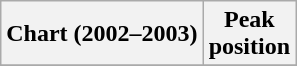<table class="wikitable plainrowheaders" style="text-align:center">
<tr>
<th scope="col">Chart (2002–2003)</th>
<th scope="col">Peak<br>position</th>
</tr>
<tr>
</tr>
</table>
